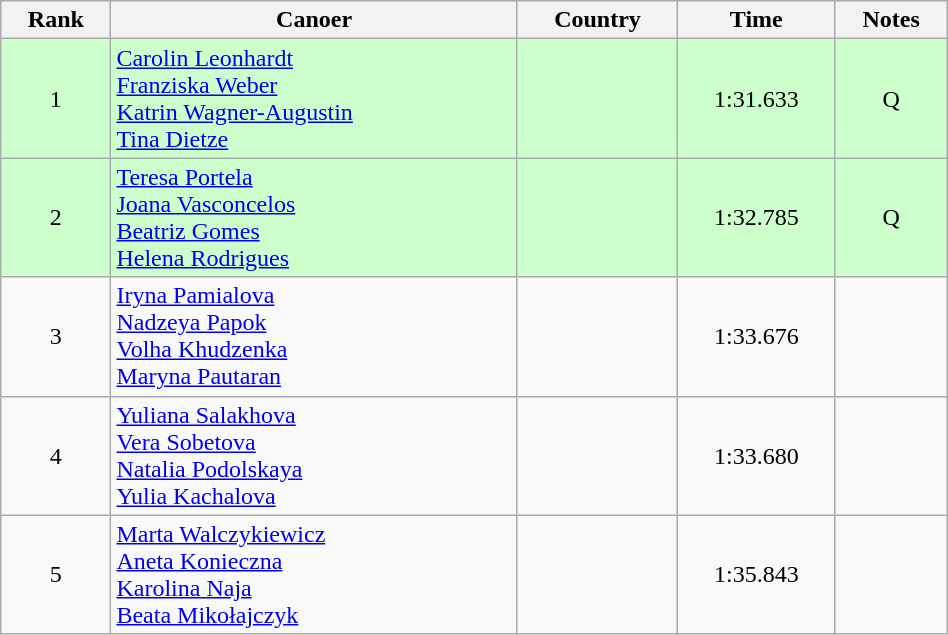<table class="wikitable sortable" width=50% style="text-align:center;">
<tr>
<th>Rank</th>
<th>Canoer</th>
<th>Country</th>
<th>Time</th>
<th>Notes</th>
</tr>
<tr bgcolor=ccffcc>
<td>1</td>
<td align="left"><a href='#'>Carolin Leonhardt</a><br><a href='#'>Franziska Weber</a><br><a href='#'>Katrin Wagner-Augustin</a><br><a href='#'>Tina Dietze</a></td>
<td align="left"></td>
<td>1:31.633</td>
<td>Q</td>
</tr>
<tr bgcolor=ccffcc>
<td>2</td>
<td align="left"><a href='#'>Teresa Portela</a><br><a href='#'>Joana Vasconcelos</a><br><a href='#'>Beatriz Gomes</a><br><a href='#'>Helena Rodrigues</a></td>
<td align="left"></td>
<td>1:32.785</td>
<td>Q</td>
</tr>
<tr>
<td>3</td>
<td align="left"><a href='#'>Iryna Pamialova</a><br><a href='#'>Nadzeya Papok</a><br><a href='#'>Volha Khudzenka</a><br><a href='#'>Maryna Pautaran</a></td>
<td align="left"></td>
<td>1:33.676</td>
<td></td>
</tr>
<tr>
<td>4</td>
<td align="left"><a href='#'>Yuliana Salakhova</a><br><a href='#'>Vera Sobetova</a><br><a href='#'>Natalia Podolskaya</a><br><a href='#'>Yulia Kachalova</a></td>
<td align="left"></td>
<td>1:33.680</td>
<td></td>
</tr>
<tr>
<td>5</td>
<td align="left"><a href='#'>Marta Walczykiewicz</a><br><a href='#'>Aneta Konieczna</a><br><a href='#'>Karolina Naja</a><br><a href='#'>Beata Mikołajczyk</a></td>
<td align="left"></td>
<td>1:35.843</td>
<td></td>
</tr>
</table>
